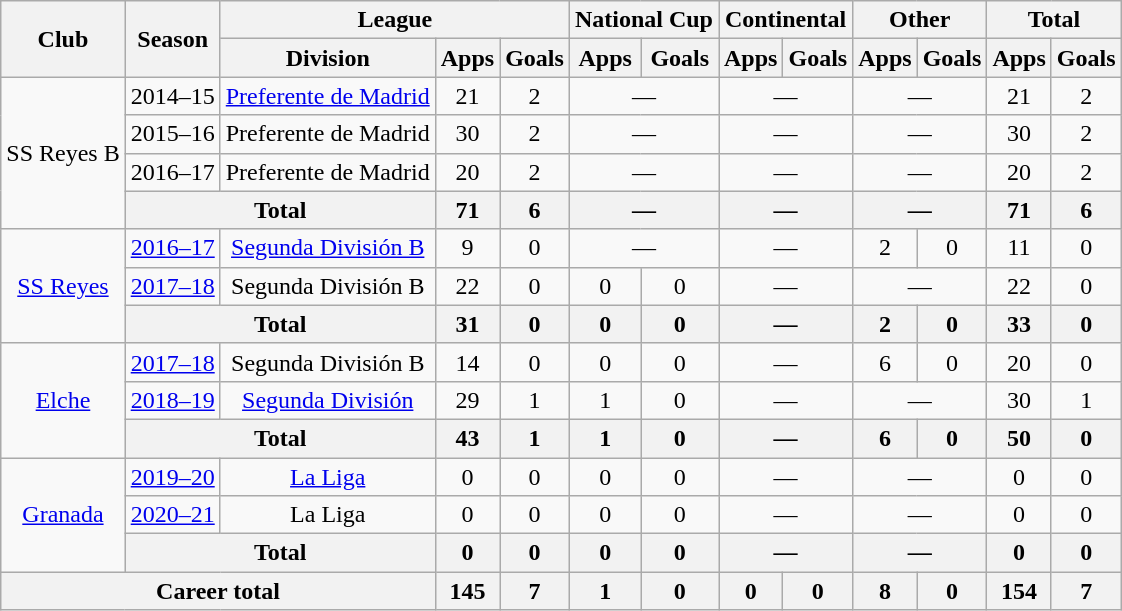<table class="wikitable" style="text-align:center">
<tr>
<th rowspan="2">Club</th>
<th rowspan="2">Season</th>
<th colspan="3">League</th>
<th colspan="2">National Cup</th>
<th colspan="2">Continental</th>
<th colspan="2">Other</th>
<th colspan="2">Total</th>
</tr>
<tr>
<th>Division</th>
<th>Apps</th>
<th>Goals</th>
<th>Apps</th>
<th>Goals</th>
<th>Apps</th>
<th>Goals</th>
<th>Apps</th>
<th>Goals</th>
<th>Apps</th>
<th>Goals</th>
</tr>
<tr>
<td rowspan="4">SS Reyes B</td>
<td>2014–15</td>
<td><a href='#'>Preferente de Madrid</a></td>
<td>21</td>
<td>2</td>
<td colspan="2">—</td>
<td colspan="2">—</td>
<td colspan="2">—</td>
<td>21</td>
<td>2</td>
</tr>
<tr>
<td>2015–16</td>
<td>Preferente de Madrid</td>
<td>30</td>
<td>2</td>
<td colspan="2">—</td>
<td colspan="2">—</td>
<td colspan="2">—</td>
<td>30</td>
<td>2</td>
</tr>
<tr>
<td>2016–17</td>
<td>Preferente de Madrid</td>
<td>20</td>
<td>2</td>
<td colspan="2">—</td>
<td colspan="2">—</td>
<td colspan="2">—</td>
<td>20</td>
<td>2</td>
</tr>
<tr>
<th colspan="2">Total</th>
<th>71</th>
<th>6</th>
<th colspan="2">—</th>
<th colspan="2">—</th>
<th colspan="2">—</th>
<th>71</th>
<th>6</th>
</tr>
<tr>
<td rowspan="3"><a href='#'>SS Reyes</a></td>
<td><a href='#'>2016–17</a></td>
<td><a href='#'>Segunda División B</a></td>
<td>9</td>
<td>0</td>
<td colspan="2">—</td>
<td colspan="2">—</td>
<td>2</td>
<td>0</td>
<td>11</td>
<td>0</td>
</tr>
<tr>
<td><a href='#'>2017–18</a></td>
<td>Segunda División B</td>
<td>22</td>
<td>0</td>
<td>0</td>
<td>0</td>
<td colspan="2">—</td>
<td colspan="2">—</td>
<td>22</td>
<td>0</td>
</tr>
<tr>
<th colspan="2">Total</th>
<th>31</th>
<th>0</th>
<th>0</th>
<th>0</th>
<th colspan="2">—</th>
<th>2</th>
<th>0</th>
<th>33</th>
<th>0</th>
</tr>
<tr>
<td rowspan="3"><a href='#'>Elche</a></td>
<td><a href='#'>2017–18</a></td>
<td>Segunda División B</td>
<td>14</td>
<td>0</td>
<td>0</td>
<td>0</td>
<td colspan="2">—</td>
<td>6</td>
<td>0</td>
<td>20</td>
<td>0</td>
</tr>
<tr>
<td><a href='#'>2018–19</a></td>
<td><a href='#'>Segunda División</a></td>
<td>29</td>
<td>1</td>
<td>1</td>
<td>0</td>
<td colspan="2">—</td>
<td colspan="2">—</td>
<td>30</td>
<td>1</td>
</tr>
<tr>
<th colspan="2">Total</th>
<th>43</th>
<th>1</th>
<th>1</th>
<th>0</th>
<th colspan="2">—</th>
<th>6</th>
<th>0</th>
<th>50</th>
<th>0</th>
</tr>
<tr>
<td rowspan="3"><a href='#'>Granada</a></td>
<td><a href='#'>2019–20</a></td>
<td><a href='#'>La Liga</a></td>
<td>0</td>
<td>0</td>
<td>0</td>
<td>0</td>
<td colspan="2">—</td>
<td colspan="2">—</td>
<td>0</td>
<td>0</td>
</tr>
<tr>
<td><a href='#'>2020–21</a></td>
<td>La Liga</td>
<td>0</td>
<td>0</td>
<td>0</td>
<td>0</td>
<td colspan="2">—</td>
<td colspan="2">—</td>
<td>0</td>
<td>0</td>
</tr>
<tr>
<th colspan="2">Total</th>
<th>0</th>
<th>0</th>
<th>0</th>
<th>0</th>
<th colspan="2">—</th>
<th colspan="2">—</th>
<th>0</th>
<th>0</th>
</tr>
<tr>
<th colspan="3">Career total</th>
<th>145</th>
<th>7</th>
<th>1</th>
<th>0</th>
<th>0</th>
<th>0</th>
<th>8</th>
<th>0</th>
<th>154</th>
<th>7</th>
</tr>
</table>
